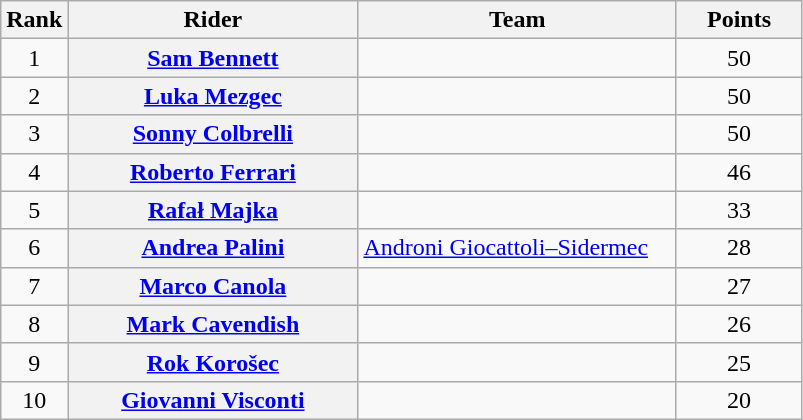<table class="wikitable plainrowheaders">
<tr>
<th>Rank</th>
<th>Rider</th>
<th>Team</th>
<th>Points</th>
</tr>
<tr>
<td style="text-align:center;">1</td>
<th scope="row" width=186px> <a href='#'>Sam Bennett</a> </th>
<td width=205px></td>
<td width=76px style="text-align:center;">50</td>
</tr>
<tr>
<td style="text-align:center;">2</td>
<th scope="row"> <a href='#'>Luka Mezgec</a></th>
<td></td>
<td style="text-align:center;">50</td>
</tr>
<tr>
<td style="text-align:center;">3</td>
<th scope="row"> <a href='#'>Sonny Colbrelli</a></th>
<td></td>
<td style="text-align:center;">50</td>
</tr>
<tr>
<td style="text-align:center;">4</td>
<th scope="row"> <a href='#'>Roberto Ferrari</a></th>
<td></td>
<td style="text-align:center;">46</td>
</tr>
<tr>
<td style="text-align:center;">5</td>
<th scope="row"> <a href='#'>Rafał Majka</a> </th>
<td></td>
<td style="text-align:center;">33</td>
</tr>
<tr>
<td style="text-align:center;">6</td>
<th scope="row"> <a href='#'>Andrea Palini</a></th>
<td><a href='#'>Androni Giocattoli–Sidermec</a></td>
<td style="text-align:center;">28</td>
</tr>
<tr>
<td style="text-align:center;">7</td>
<th scope="row"> <a href='#'>Marco Canola</a></th>
<td></td>
<td style="text-align:center;">27</td>
</tr>
<tr>
<td style="text-align:center;">8</td>
<th scope="row"> <a href='#'>Mark Cavendish</a></th>
<td></td>
<td style="text-align:center;">26</td>
</tr>
<tr>
<td style="text-align:center;">9</td>
<th scope="row"> <a href='#'>Rok Korošec</a></th>
<td></td>
<td style="text-align:center;">25</td>
</tr>
<tr>
<td style="text-align:center;">10</td>
<th scope="row"> <a href='#'>Giovanni Visconti</a></th>
<td></td>
<td style="text-align:center;">20</td>
</tr>
</table>
